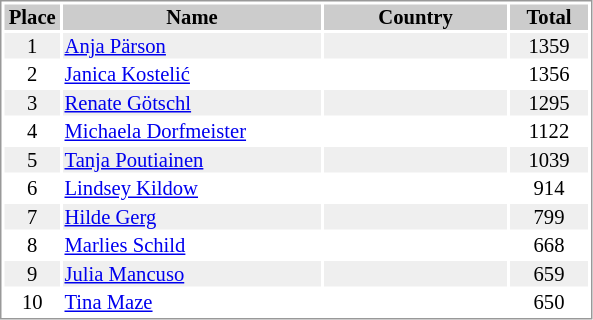<table border="0" style="border: 1px solid #999; background-color:#FFFFFF; text-align:center; font-size:86%; line-height:15px;">
<tr align="center" bgcolor="#CCCCCC">
<th width=35>Place</th>
<th width=170>Name</th>
<th width=120>Country</th>
<th width=50>Total</th>
</tr>
<tr bgcolor="#EFEFEF">
<td>1</td>
<td align="left"><a href='#'>Anja Pärson</a></td>
<td align="left"></td>
<td>1359</td>
</tr>
<tr>
<td>2</td>
<td align="left"><a href='#'>Janica Kostelić</a></td>
<td align="left"></td>
<td>1356</td>
</tr>
<tr bgcolor="#EFEFEF">
<td>3</td>
<td align="left"><a href='#'>Renate Götschl</a></td>
<td align="left"></td>
<td>1295</td>
</tr>
<tr>
<td>4</td>
<td align="left"><a href='#'>Michaela Dorfmeister</a></td>
<td align="left"></td>
<td>1122</td>
</tr>
<tr bgcolor="#EFEFEF">
<td>5</td>
<td align="left"><a href='#'>Tanja Poutiainen</a></td>
<td align="left"></td>
<td>1039</td>
</tr>
<tr>
<td>6</td>
<td align="left"><a href='#'>Lindsey Kildow</a></td>
<td align="left"></td>
<td>914</td>
</tr>
<tr bgcolor="#EFEFEF">
<td>7</td>
<td align="left"><a href='#'>Hilde Gerg</a></td>
<td align="left"></td>
<td>799</td>
</tr>
<tr>
<td>8</td>
<td align="left"><a href='#'>Marlies Schild</a></td>
<td align="left"></td>
<td>668</td>
</tr>
<tr bgcolor="#EFEFEF">
<td>9</td>
<td align="left"><a href='#'>Julia Mancuso</a></td>
<td align="left"></td>
<td>659</td>
</tr>
<tr>
<td>10</td>
<td align="left"><a href='#'>Tina Maze</a></td>
<td align="left"></td>
<td>650</td>
</tr>
</table>
